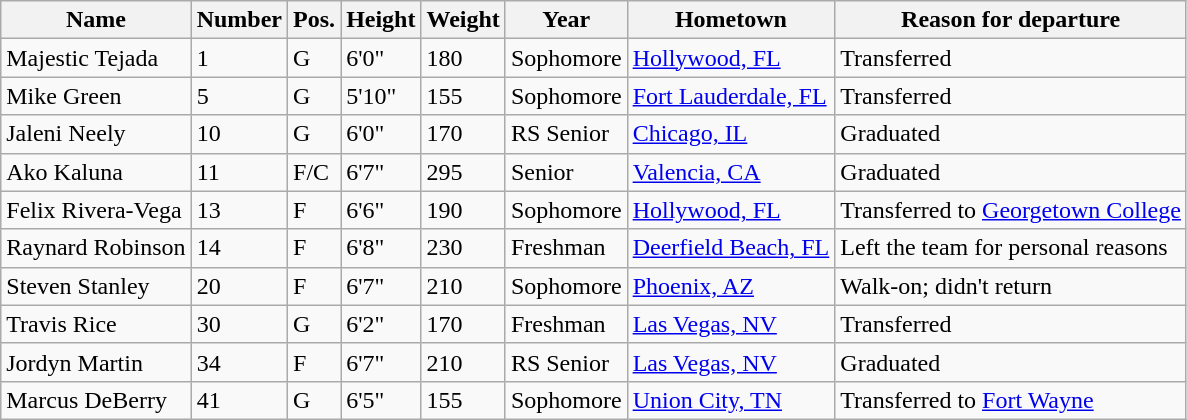<table class="wikitable sortable" border="1">
<tr>
<th>Name</th>
<th>Number</th>
<th>Pos.</th>
<th>Height</th>
<th>Weight</th>
<th>Year</th>
<th>Hometown</th>
<th class="unsortable">Reason for departure</th>
</tr>
<tr>
<td>Majestic Tejada</td>
<td>1</td>
<td>G</td>
<td>6'0"</td>
<td>180</td>
<td>Sophomore</td>
<td><a href='#'>Hollywood, FL</a></td>
<td>Transferred</td>
</tr>
<tr>
<td>Mike Green</td>
<td>5</td>
<td>G</td>
<td>5'10"</td>
<td>155</td>
<td>Sophomore</td>
<td><a href='#'>Fort Lauderdale, FL</a></td>
<td>Transferred</td>
</tr>
<tr>
<td>Jaleni Neely</td>
<td>10</td>
<td>G</td>
<td>6'0"</td>
<td>170</td>
<td>RS Senior</td>
<td><a href='#'>Chicago, IL</a></td>
<td>Graduated</td>
</tr>
<tr>
<td>Ako Kaluna</td>
<td>11</td>
<td>F/C</td>
<td>6'7"</td>
<td>295</td>
<td>Senior</td>
<td><a href='#'>Valencia, CA</a></td>
<td>Graduated</td>
</tr>
<tr>
<td>Felix Rivera-Vega</td>
<td>13</td>
<td>F</td>
<td>6'6"</td>
<td>190</td>
<td>Sophomore</td>
<td><a href='#'>Hollywood, FL</a></td>
<td>Transferred to <a href='#'>Georgetown College</a></td>
</tr>
<tr>
<td>Raynard Robinson</td>
<td>14</td>
<td>F</td>
<td>6'8"</td>
<td>230</td>
<td>Freshman</td>
<td><a href='#'>Deerfield Beach, FL</a></td>
<td>Left the team for personal reasons</td>
</tr>
<tr>
<td>Steven Stanley</td>
<td>20</td>
<td>F</td>
<td>6'7"</td>
<td>210</td>
<td>Sophomore</td>
<td><a href='#'>Phoenix, AZ</a></td>
<td>Walk-on; didn't return</td>
</tr>
<tr>
<td>Travis Rice</td>
<td>30</td>
<td>G</td>
<td>6'2"</td>
<td>170</td>
<td>Freshman</td>
<td><a href='#'>Las Vegas, NV</a></td>
<td>Transferred</td>
</tr>
<tr>
<td>Jordyn Martin</td>
<td>34</td>
<td>F</td>
<td>6'7"</td>
<td>210</td>
<td>RS Senior</td>
<td><a href='#'>Las Vegas, NV</a></td>
<td>Graduated</td>
</tr>
<tr>
<td>Marcus DeBerry</td>
<td>41</td>
<td>G</td>
<td>6'5"</td>
<td>155</td>
<td>Sophomore</td>
<td><a href='#'>Union City, TN</a></td>
<td>Transferred to <a href='#'>Fort Wayne</a></td>
</tr>
</table>
